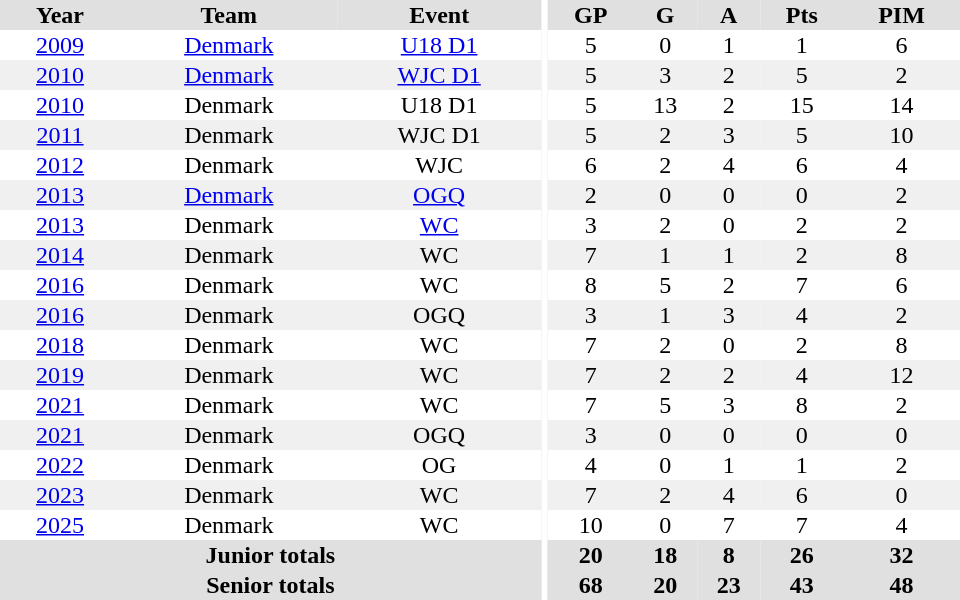<table border="0" cellpadding="1" cellspacing="0" ID="Table3" style="text-align:center; width:40em">
<tr ALIGN="center" bgcolor="#e0e0e0">
<th>Year</th>
<th>Team</th>
<th>Event</th>
<th rowspan="99" bgcolor="#ffffff"></th>
<th>GP</th>
<th>G</th>
<th>A</th>
<th>Pts</th>
<th>PIM</th>
</tr>
<tr>
<td><a href='#'>2009</a></td>
<td><a href='#'>Denmark</a></td>
<td><a href='#'>U18 D1</a></td>
<td>5</td>
<td>0</td>
<td>1</td>
<td>1</td>
<td>6</td>
</tr>
<tr bgcolor="#f0f0f0">
<td><a href='#'>2010</a></td>
<td><a href='#'>Denmark</a></td>
<td><a href='#'>WJC D1</a></td>
<td>5</td>
<td>3</td>
<td>2</td>
<td>5</td>
<td>2</td>
</tr>
<tr>
<td><a href='#'>2010</a></td>
<td>Denmark</td>
<td>U18 D1</td>
<td>5</td>
<td>13</td>
<td>2</td>
<td>15</td>
<td>14</td>
</tr>
<tr bgcolor="#f0f0f0">
<td><a href='#'>2011</a></td>
<td>Denmark</td>
<td>WJC D1</td>
<td>5</td>
<td>2</td>
<td>3</td>
<td>5</td>
<td>10</td>
</tr>
<tr>
<td><a href='#'>2012</a></td>
<td>Denmark</td>
<td>WJC</td>
<td>6</td>
<td>2</td>
<td>4</td>
<td>6</td>
<td>4</td>
</tr>
<tr bgcolor="#f0f0f0">
<td><a href='#'>2013</a></td>
<td><a href='#'>Denmark</a></td>
<td><a href='#'>OGQ</a></td>
<td>2</td>
<td>0</td>
<td>0</td>
<td>0</td>
<td>2</td>
</tr>
<tr>
<td><a href='#'>2013</a></td>
<td>Denmark</td>
<td><a href='#'>WC</a></td>
<td>3</td>
<td>2</td>
<td>0</td>
<td>2</td>
<td>2</td>
</tr>
<tr bgcolor="#f0f0f0">
<td><a href='#'>2014</a></td>
<td>Denmark</td>
<td>WC</td>
<td>7</td>
<td>1</td>
<td>1</td>
<td>2</td>
<td>8</td>
</tr>
<tr>
<td><a href='#'>2016</a></td>
<td>Denmark</td>
<td>WC</td>
<td>8</td>
<td>5</td>
<td>2</td>
<td>7</td>
<td>6</td>
</tr>
<tr bgcolor="#f0f0f0">
<td><a href='#'>2016</a></td>
<td>Denmark</td>
<td>OGQ</td>
<td>3</td>
<td>1</td>
<td>3</td>
<td>4</td>
<td>2</td>
</tr>
<tr>
<td><a href='#'>2018</a></td>
<td>Denmark</td>
<td>WC</td>
<td>7</td>
<td>2</td>
<td>0</td>
<td>2</td>
<td>8</td>
</tr>
<tr bgcolor="#f0f0f0">
<td><a href='#'>2019</a></td>
<td>Denmark</td>
<td>WC</td>
<td>7</td>
<td>2</td>
<td>2</td>
<td>4</td>
<td>12</td>
</tr>
<tr>
<td><a href='#'>2021</a></td>
<td>Denmark</td>
<td>WC</td>
<td>7</td>
<td>5</td>
<td>3</td>
<td>8</td>
<td>2</td>
</tr>
<tr bgcolor="#f0f0f0">
<td><a href='#'>2021</a></td>
<td>Denmark</td>
<td>OGQ</td>
<td>3</td>
<td>0</td>
<td>0</td>
<td>0</td>
<td>0</td>
</tr>
<tr>
<td><a href='#'>2022</a></td>
<td>Denmark</td>
<td>OG</td>
<td>4</td>
<td>0</td>
<td>1</td>
<td>1</td>
<td>2</td>
</tr>
<tr bgcolor="#f0f0f0">
<td><a href='#'>2023</a></td>
<td>Denmark</td>
<td>WC</td>
<td>7</td>
<td>2</td>
<td>4</td>
<td>6</td>
<td>0</td>
</tr>
<tr>
<td><a href='#'>2025</a></td>
<td>Denmark</td>
<td>WC</td>
<td>10</td>
<td>0</td>
<td>7</td>
<td>7</td>
<td>4</td>
</tr>
<tr bgcolor="#e0e0e0">
<th colspan="3">Junior totals</th>
<th>20</th>
<th>18</th>
<th>8</th>
<th>26</th>
<th>32</th>
</tr>
<tr bgcolor="#e0e0e0">
<th colspan="3">Senior totals</th>
<th>68</th>
<th>20</th>
<th>23</th>
<th>43</th>
<th>48</th>
</tr>
</table>
